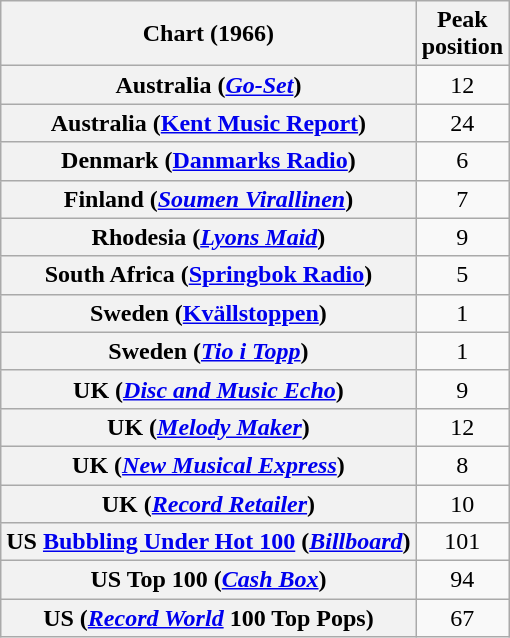<table class="wikitable sortable plainrowheaders" style="text-align:center">
<tr>
<th>Chart (1966)</th>
<th>Peak<br>position</th>
</tr>
<tr>
<th scope="row">Australia (<em><a href='#'>Go-Set</a></em>)</th>
<td style=text-align:center>12</td>
</tr>
<tr>
<th scope="row">Australia (<a href='#'>Kent Music Report</a>)</th>
<td style=text-align:center>24</td>
</tr>
<tr>
<th scope="row">Denmark (<a href='#'>Danmarks Radio</a>)</th>
<td style="text-align:center;">6</td>
</tr>
<tr>
<th scope="row">Finland (<a href='#'><em>Soumen Virallinen</em></a>)</th>
<td style="text-align:center;">7</td>
</tr>
<tr>
<th scope="row">Rhodesia (<em><a href='#'>Lyons Maid</a></em>)</th>
<td style="text-align:center;">9</td>
</tr>
<tr>
<th scope="row">South Africa (<a href='#'>Springbok Radio</a>)</th>
<td align="center">5</td>
</tr>
<tr>
<th scope="row">Sweden (<a href='#'>Kvällstoppen</a>)</th>
<td style="text-align:center;">1</td>
</tr>
<tr>
<th scope="row">Sweden (<em><a href='#'>Tio i Topp</a></em>)</th>
<td style="text-align:center;">1</td>
</tr>
<tr>
<th scope="row">UK (<em><a href='#'>Disc and Music Echo</a></em>)</th>
<td style="text-align:center;">9</td>
</tr>
<tr>
<th scope="row">UK (<em><a href='#'>Melody Maker</a></em>)</th>
<td style="text-align:center;">12</td>
</tr>
<tr>
<th scope="row">UK (<em><a href='#'>New Musical Express</a></em>)</th>
<td style="text-align:center;">8</td>
</tr>
<tr>
<th scope="row">UK (<em><a href='#'>Record Retailer</a></em>)</th>
<td style="text-align:center;">10</td>
</tr>
<tr>
<th scope="row">US <a href='#'>Bubbling Under Hot 100</a> (<em><a href='#'>Billboard</a></em>)</th>
<td style="text-align:center;">101</td>
</tr>
<tr>
<th scope="row">US Top 100 (<em><a href='#'>Cash Box</a></em>)</th>
<td style="text-align:center;">94</td>
</tr>
<tr>
<th scope="row">US (<em><a href='#'>Record World</a></em> 100 Top Pops)</th>
<td style="text-align:center;">67</td>
</tr>
</table>
